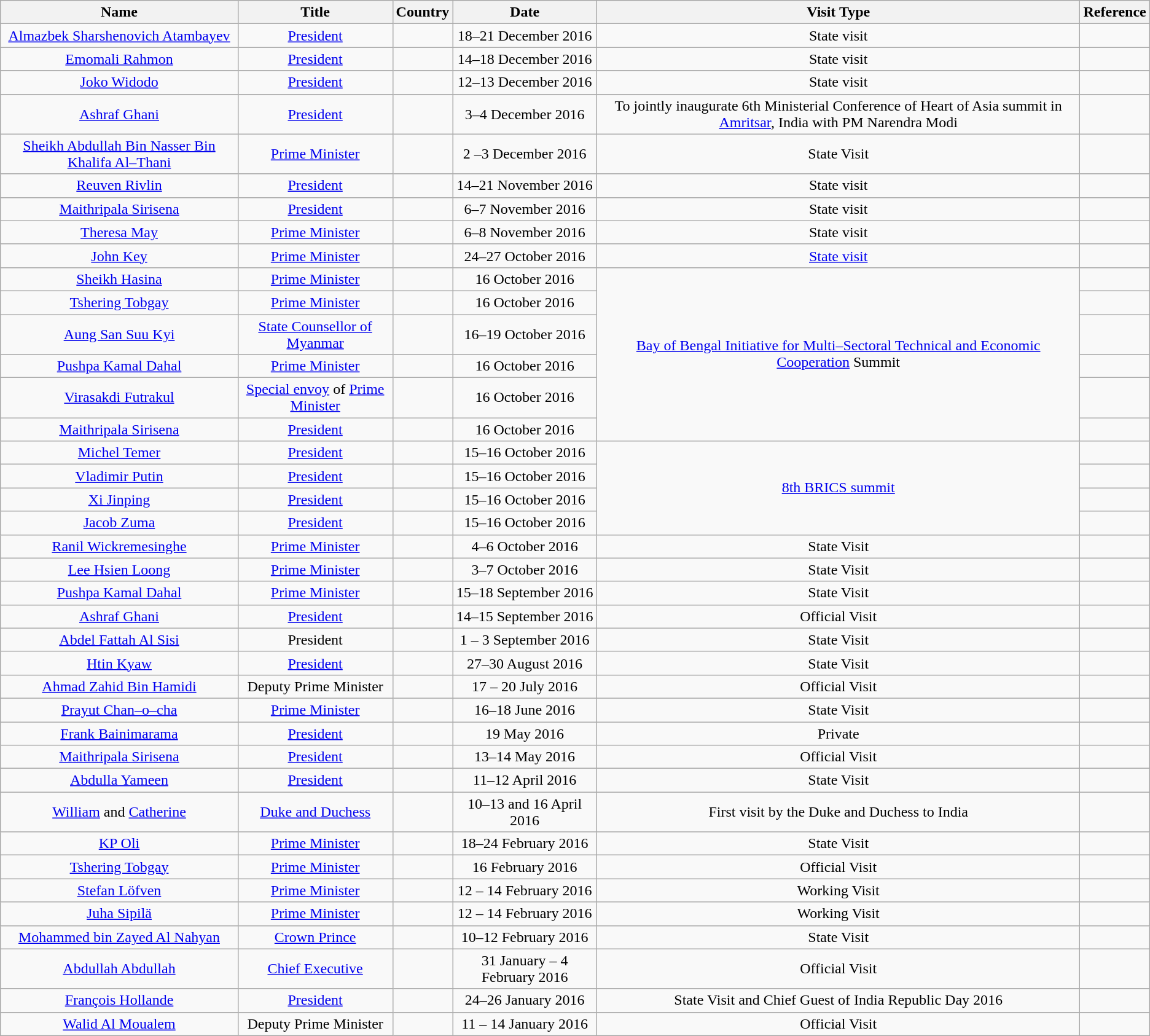<table class="wikitable" style="border-collapse:collapse; text-align:center">
<tr>
<th>Name</th>
<th>Title</th>
<th>Country</th>
<th>Date</th>
<th>Visit Type</th>
<th>Reference</th>
</tr>
<tr>
<td><a href='#'>Almazbek Sharshenovich Atambayev</a></td>
<td><a href='#'>President</a></td>
<td></td>
<td>18–21 December 2016</td>
<td>State visit</td>
<td></td>
</tr>
<tr>
<td><a href='#'>Emomali Rahmon</a></td>
<td><a href='#'>President</a></td>
<td></td>
<td>14–18 December 2016</td>
<td>State visit</td>
<td></td>
</tr>
<tr>
<td><a href='#'>Joko Widodo</a></td>
<td><a href='#'>President</a></td>
<td></td>
<td>12–13 December 2016</td>
<td>State visit</td>
<td></td>
</tr>
<tr>
<td><a href='#'>Ashraf Ghani</a></td>
<td><a href='#'>President</a></td>
<td></td>
<td>3–4 December 2016</td>
<td>To jointly inaugurate 6th Ministerial Conference of Heart of Asia summit in <a href='#'>Amritsar</a>, India with PM Narendra Modi</td>
<td></td>
</tr>
<tr>
<td><a href='#'>Sheikh Abdullah Bin Nasser Bin Khalifa Al–Thani</a></td>
<td><a href='#'>Prime Minister</a></td>
<td></td>
<td>2 –3 December 2016</td>
<td>State Visit</td>
<td></td>
</tr>
<tr>
<td><a href='#'>Reuven Rivlin</a></td>
<td><a href='#'>President</a></td>
<td></td>
<td>14–21 November 2016</td>
<td>State visit</td>
<td></td>
</tr>
<tr>
<td><a href='#'>Maithripala Sirisena</a></td>
<td><a href='#'>President</a></td>
<td></td>
<td>6–7 November 2016</td>
<td>State visit</td>
<td></td>
</tr>
<tr>
<td><a href='#'>Theresa May</a></td>
<td><a href='#'>Prime Minister</a></td>
<td></td>
<td>6–8 November 2016</td>
<td>State visit</td>
<td></td>
</tr>
<tr>
<td><a href='#'>John Key</a></td>
<td><a href='#'>Prime Minister</a></td>
<td></td>
<td>24–27 October 2016</td>
<td><a href='#'>State visit</a></td>
<td></td>
</tr>
<tr>
<td><a href='#'>Sheikh Hasina</a></td>
<td><a href='#'>Prime Minister</a></td>
<td></td>
<td>16 October 2016</td>
<td rowspan="6"><a href='#'>Bay of Bengal Initiative for Multi–Sectoral Technical and Economic Cooperation</a> Summit</td>
<td></td>
</tr>
<tr>
<td><a href='#'>Tshering Tobgay</a></td>
<td><a href='#'>Prime Minister</a></td>
<td></td>
<td>16 October 2016</td>
<td></td>
</tr>
<tr>
<td><a href='#'>Aung San Suu Kyi</a></td>
<td><a href='#'>State Counsellor of Myanmar</a></td>
<td></td>
<td>16–19 October 2016</td>
<td></td>
</tr>
<tr>
<td><a href='#'>Pushpa Kamal Dahal</a></td>
<td><a href='#'>Prime Minister</a></td>
<td></td>
<td>16 October 2016</td>
<td></td>
</tr>
<tr>
<td><a href='#'>Virasakdi Futrakul</a></td>
<td><a href='#'>Special envoy</a> of <a href='#'>Prime Minister</a></td>
<td></td>
<td>16 October 2016</td>
<td></td>
</tr>
<tr>
<td><a href='#'>Maithripala Sirisena</a></td>
<td><a href='#'>President</a></td>
<td></td>
<td>16 October 2016</td>
<td></td>
</tr>
<tr>
<td><a href='#'>Michel Temer</a></td>
<td><a href='#'>President</a></td>
<td></td>
<td>15–16 October 2016</td>
<td rowspan="4"><a href='#'>8th BRICS summit</a></td>
<td></td>
</tr>
<tr>
<td><a href='#'>Vladimir Putin</a></td>
<td><a href='#'>President</a></td>
<td></td>
<td>15–16 October 2016</td>
<td></td>
</tr>
<tr>
<td><a href='#'>Xi Jinping</a></td>
<td><a href='#'>President</a></td>
<td></td>
<td>15–16 October 2016</td>
<td></td>
</tr>
<tr>
<td><a href='#'>Jacob Zuma</a></td>
<td><a href='#'>President</a></td>
<td></td>
<td>15–16 October 2016</td>
<td></td>
</tr>
<tr>
<td><a href='#'>Ranil Wickremesinghe</a></td>
<td><a href='#'>Prime Minister</a></td>
<td></td>
<td>4–6 October 2016</td>
<td>State Visit</td>
<td></td>
</tr>
<tr>
<td><a href='#'>Lee Hsien Loong</a></td>
<td><a href='#'>Prime Minister</a></td>
<td></td>
<td>3–7 October 2016</td>
<td>State Visit</td>
<td></td>
</tr>
<tr>
<td><a href='#'>Pushpa Kamal Dahal</a></td>
<td><a href='#'>Prime Minister</a></td>
<td></td>
<td>15–18 September 2016</td>
<td>State Visit</td>
<td></td>
</tr>
<tr>
<td><a href='#'>Ashraf Ghani</a></td>
<td><a href='#'>President</a></td>
<td></td>
<td>14–15 September 2016</td>
<td>Official Visit</td>
<td></td>
</tr>
<tr>
<td><a href='#'>Abdel Fattah Al Sisi</a></td>
<td>President</td>
<td></td>
<td>1 – 3 September 2016</td>
<td>State Visit</td>
<td></td>
</tr>
<tr>
<td><a href='#'>Htin Kyaw</a></td>
<td><a href='#'>President</a></td>
<td></td>
<td>27–30 August 2016</td>
<td>State Visit</td>
<td></td>
</tr>
<tr>
<td><a href='#'>Ahmad Zahid Bin Hamidi</a></td>
<td>Deputy Prime Minister</td>
<td></td>
<td>17 – 20 July 2016</td>
<td>Official Visit</td>
<td></td>
</tr>
<tr>
<td><a href='#'>Prayut Chan–o–cha</a></td>
<td><a href='#'>Prime Minister</a></td>
<td></td>
<td>16–18 June 2016</td>
<td>State Visit</td>
<td></td>
</tr>
<tr>
<td><a href='#'>Frank Bainimarama</a></td>
<td><a href='#'>President</a></td>
<td></td>
<td>19 May 2016</td>
<td>Private</td>
<td></td>
</tr>
<tr>
<td><a href='#'>Maithripala Sirisena</a></td>
<td><a href='#'>President</a></td>
<td></td>
<td>13–14 May 2016</td>
<td>Official Visit</td>
<td></td>
</tr>
<tr>
<td><a href='#'>Abdulla Yameen</a></td>
<td><a href='#'>President</a></td>
<td></td>
<td>11–12 April 2016</td>
<td>State Visit</td>
<td></td>
</tr>
<tr>
<td><a href='#'>William</a> and <a href='#'>Catherine</a></td>
<td><a href='#'>Duke and Duchess</a></td>
<td></td>
<td>10–13 and 16 April 2016</td>
<td>First visit by the Duke and Duchess to India</td>
<td></td>
</tr>
<tr>
<td><a href='#'>KP Oli</a></td>
<td><a href='#'>Prime Minister</a></td>
<td></td>
<td>18–24 February 2016</td>
<td>State Visit</td>
<td></td>
</tr>
<tr>
<td><a href='#'>Tshering Tobgay</a></td>
<td><a href='#'>Prime Minister</a></td>
<td></td>
<td>16 February 2016</td>
<td>Official Visit</td>
<td></td>
</tr>
<tr>
<td><a href='#'>Stefan Löfven</a></td>
<td><a href='#'>Prime Minister</a></td>
<td></td>
<td>12 – 14 February 2016</td>
<td>Working Visit</td>
<td></td>
</tr>
<tr>
<td><a href='#'>Juha Sipilä</a></td>
<td><a href='#'>Prime Minister</a></td>
<td></td>
<td>12 – 14 February 2016</td>
<td>Working Visit</td>
<td></td>
</tr>
<tr>
<td><a href='#'>Mohammed bin Zayed Al Nahyan</a></td>
<td><a href='#'>Crown Prince</a></td>
<td></td>
<td>10–12 February 2016</td>
<td>State Visit</td>
<td></td>
</tr>
<tr>
<td><a href='#'>Abdullah Abdullah</a></td>
<td><a href='#'>Chief Executive</a></td>
<td></td>
<td>31 January – 4 February 2016</td>
<td>Official Visit</td>
<td></td>
</tr>
<tr>
<td><a href='#'>François Hollande</a></td>
<td><a href='#'>President</a></td>
<td></td>
<td>24–26 January 2016</td>
<td>State Visit and Chief Guest of India Republic Day 2016</td>
<td></td>
</tr>
<tr>
<td><a href='#'>Walid Al Moualem</a></td>
<td>Deputy Prime Minister</td>
<td></td>
<td>11 – 14 January 2016</td>
<td>Official Visit</td>
<td></td>
</tr>
</table>
